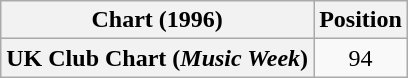<table class="wikitable plainrowheaders" style="text-align:center">
<tr>
<th>Chart (1996)</th>
<th>Position</th>
</tr>
<tr>
<th scope="row">UK Club Chart (<em>Music Week</em>)</th>
<td>94</td>
</tr>
</table>
